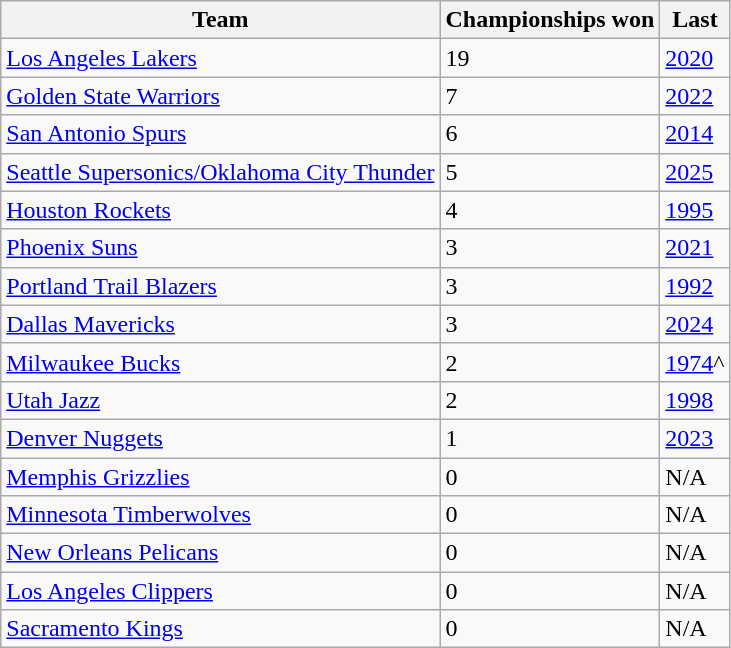<table class="wikitable sortable">
<tr>
<th>Team</th>
<th>Championships won</th>
<th>Last</th>
</tr>
<tr>
<td><a href='#'>Los Angeles Lakers</a></td>
<td>19</td>
<td><a href='#'>2020</a></td>
</tr>
<tr>
<td><a href='#'>Golden State Warriors</a></td>
<td>7</td>
<td><a href='#'>2022</a></td>
</tr>
<tr>
<td><a href='#'>San Antonio Spurs</a></td>
<td>6</td>
<td><a href='#'>2014</a></td>
</tr>
<tr>
<td><a href='#'>Seattle Supersonics/Oklahoma City Thunder</a></td>
<td>5</td>
<td><a href='#'>2025</a></td>
</tr>
<tr>
<td><a href='#'>Houston Rockets</a></td>
<td>4</td>
<td><a href='#'>1995</a></td>
</tr>
<tr>
<td><a href='#'>Phoenix Suns</a></td>
<td>3</td>
<td><a href='#'>2021</a></td>
</tr>
<tr>
<td><a href='#'>Portland Trail Blazers</a></td>
<td>3</td>
<td><a href='#'>1992</a></td>
</tr>
<tr>
<td><a href='#'>Dallas Mavericks</a></td>
<td>3</td>
<td><a href='#'>2024</a></td>
</tr>
<tr>
<td><a href='#'>Milwaukee Bucks</a></td>
<td>2</td>
<td><a href='#'>1974</a>^</td>
</tr>
<tr>
<td><a href='#'>Utah Jazz</a></td>
<td>2</td>
<td><a href='#'>1998</a></td>
</tr>
<tr>
<td><a href='#'>Denver Nuggets</a></td>
<td>1</td>
<td><a href='#'>2023</a></td>
</tr>
<tr>
<td><a href='#'>Memphis Grizzlies</a></td>
<td>0</td>
<td>N/A</td>
</tr>
<tr>
<td><a href='#'>Minnesota Timberwolves</a></td>
<td>0</td>
<td>N/A</td>
</tr>
<tr>
<td><a href='#'>New Orleans Pelicans</a></td>
<td>0</td>
<td>N/A</td>
</tr>
<tr>
<td><a href='#'>Los Angeles Clippers</a></td>
<td>0</td>
<td>N/A</td>
</tr>
<tr>
<td><a href='#'>Sacramento Kings</a></td>
<td>0</td>
<td>N/A</td>
</tr>
</table>
